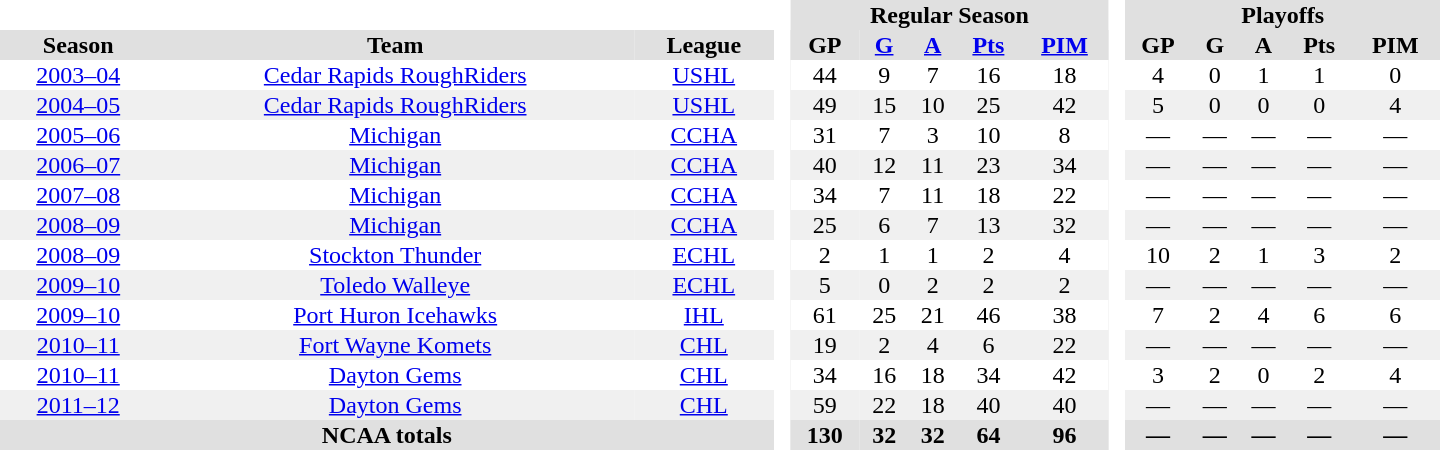<table border="0" cellpadding="1" cellspacing="0" style="text-align:center; width:60em">
<tr bgcolor="#e0e0e0">
<th colspan="3"  bgcolor="#ffffff"> </th>
<th rowspan="99" bgcolor="#ffffff"> </th>
<th colspan="5">Regular Season</th>
<th rowspan="99" bgcolor="#ffffff"> </th>
<th colspan="5">Playoffs</th>
</tr>
<tr bgcolor="#e0e0e0">
<th>Season</th>
<th>Team</th>
<th>League</th>
<th>GP</th>
<th><a href='#'>G</a></th>
<th><a href='#'>A</a></th>
<th><a href='#'>Pts</a></th>
<th><a href='#'>PIM</a></th>
<th>GP</th>
<th>G</th>
<th>A</th>
<th>Pts</th>
<th>PIM</th>
</tr>
<tr>
<td><a href='#'>2003–04</a></td>
<td><a href='#'>Cedar Rapids RoughRiders</a></td>
<td><a href='#'>USHL</a></td>
<td>44</td>
<td>9</td>
<td>7</td>
<td>16</td>
<td>18</td>
<td>4</td>
<td>0</td>
<td>1</td>
<td>1</td>
<td>0</td>
</tr>
<tr bgcolor="f0f0f0">
<td><a href='#'>2004–05</a></td>
<td><a href='#'>Cedar Rapids RoughRiders</a></td>
<td><a href='#'>USHL</a></td>
<td>49</td>
<td>15</td>
<td>10</td>
<td>25</td>
<td>42</td>
<td>5</td>
<td>0</td>
<td>0</td>
<td>0</td>
<td>4</td>
</tr>
<tr>
<td><a href='#'>2005–06</a></td>
<td><a href='#'>Michigan</a></td>
<td><a href='#'>CCHA</a></td>
<td>31</td>
<td>7</td>
<td>3</td>
<td>10</td>
<td>8</td>
<td>—</td>
<td>—</td>
<td>—</td>
<td>—</td>
<td>—</td>
</tr>
<tr bgcolor="f0f0f0">
<td><a href='#'>2006–07</a></td>
<td><a href='#'>Michigan</a></td>
<td><a href='#'>CCHA</a></td>
<td>40</td>
<td>12</td>
<td>11</td>
<td>23</td>
<td>34</td>
<td>—</td>
<td>—</td>
<td>—</td>
<td>—</td>
<td>—</td>
</tr>
<tr>
<td><a href='#'>2007–08</a></td>
<td><a href='#'>Michigan</a></td>
<td><a href='#'>CCHA</a></td>
<td>34</td>
<td>7</td>
<td>11</td>
<td>18</td>
<td>22</td>
<td>—</td>
<td>—</td>
<td>—</td>
<td>—</td>
<td>—</td>
</tr>
<tr bgcolor="f0f0f0">
<td><a href='#'>2008–09</a></td>
<td><a href='#'>Michigan</a></td>
<td><a href='#'>CCHA</a></td>
<td>25</td>
<td>6</td>
<td>7</td>
<td>13</td>
<td>32</td>
<td>—</td>
<td>—</td>
<td>—</td>
<td>—</td>
<td>—</td>
</tr>
<tr>
<td><a href='#'>2008–09</a></td>
<td><a href='#'>Stockton Thunder</a></td>
<td><a href='#'>ECHL</a></td>
<td>2</td>
<td>1</td>
<td>1</td>
<td>2</td>
<td>4</td>
<td>10</td>
<td>2</td>
<td>1</td>
<td>3</td>
<td>2</td>
</tr>
<tr bgcolor="f0f0f0">
<td><a href='#'>2009–10</a></td>
<td><a href='#'>Toledo Walleye</a></td>
<td><a href='#'>ECHL</a></td>
<td>5</td>
<td>0</td>
<td>2</td>
<td>2</td>
<td>2</td>
<td>—</td>
<td>—</td>
<td>—</td>
<td>—</td>
<td>—</td>
</tr>
<tr>
<td><a href='#'>2009–10</a></td>
<td><a href='#'>Port Huron Icehawks</a></td>
<td><a href='#'>IHL</a></td>
<td>61</td>
<td>25</td>
<td>21</td>
<td>46</td>
<td>38</td>
<td>7</td>
<td>2</td>
<td>4</td>
<td>6</td>
<td>6</td>
</tr>
<tr bgcolor="f0f0f0">
<td><a href='#'>2010–11</a></td>
<td><a href='#'>Fort Wayne Komets</a></td>
<td><a href='#'>CHL</a></td>
<td>19</td>
<td>2</td>
<td>4</td>
<td>6</td>
<td>22</td>
<td>—</td>
<td>—</td>
<td>—</td>
<td>—</td>
<td>—</td>
</tr>
<tr>
<td><a href='#'>2010–11</a></td>
<td><a href='#'>Dayton Gems</a></td>
<td><a href='#'>CHL</a></td>
<td>34</td>
<td>16</td>
<td>18</td>
<td>34</td>
<td>42</td>
<td>3</td>
<td>2</td>
<td>0</td>
<td>2</td>
<td>4</td>
</tr>
<tr bgcolor="f0f0f0">
<td><a href='#'>2011–12</a></td>
<td><a href='#'>Dayton Gems</a></td>
<td><a href='#'>CHL</a></td>
<td>59</td>
<td>22</td>
<td>18</td>
<td>40</td>
<td>40</td>
<td>—</td>
<td>—</td>
<td>—</td>
<td>—</td>
<td>—</td>
</tr>
<tr bgcolor="#e0e0e0">
<th colspan="3">NCAA totals</th>
<th>130</th>
<th>32</th>
<th>32</th>
<th>64</th>
<th>96</th>
<th>—</th>
<th>—</th>
<th>—</th>
<th>—</th>
<th>—</th>
</tr>
</table>
